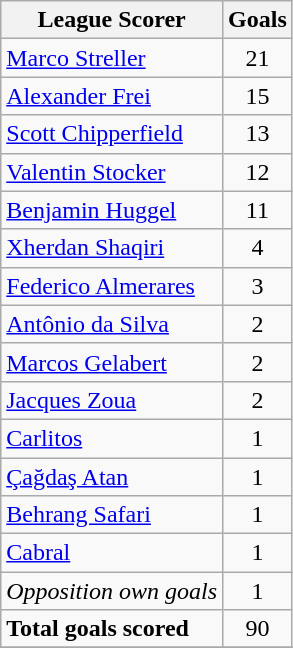<table class="wikitable">
<tr>
<th>League Scorer</th>
<th>Goals</th>
</tr>
<tr>
<td> <a href='#'>Marco Streller</a></td>
<td style="text-align:center;">21</td>
</tr>
<tr>
<td> <a href='#'>Alexander Frei</a></td>
<td style="text-align:center;">15</td>
</tr>
<tr>
<td> <a href='#'>Scott Chipperfield</a></td>
<td style="text-align:center;">13</td>
</tr>
<tr>
<td> <a href='#'>Valentin Stocker</a></td>
<td style="text-align:center;">12</td>
</tr>
<tr>
<td> <a href='#'>Benjamin Huggel</a></td>
<td style="text-align:center;">11</td>
</tr>
<tr>
<td> <a href='#'>Xherdan Shaqiri</a></td>
<td style="text-align:center;">4</td>
</tr>
<tr>
<td> <a href='#'>Federico Almerares</a></td>
<td style="text-align:center;">3</td>
</tr>
<tr>
<td> <a href='#'>Antônio da Silva</a></td>
<td style="text-align:center;">2</td>
</tr>
<tr>
<td> <a href='#'>Marcos Gelabert</a></td>
<td style="text-align:center;">2</td>
</tr>
<tr>
<td> <a href='#'>Jacques Zoua</a></td>
<td style="text-align:center;">2</td>
</tr>
<tr>
<td> <a href='#'>Carlitos</a></td>
<td style="text-align:center;">1</td>
</tr>
<tr>
<td> <a href='#'>Çağdaş Atan</a></td>
<td style="text-align:center;">1</td>
</tr>
<tr>
<td> <a href='#'>Behrang Safari</a></td>
<td style="text-align:center;">1</td>
</tr>
<tr>
<td> <a href='#'>Cabral</a></td>
<td style="text-align:center;">1</td>
</tr>
<tr>
<td><em>Opposition own goals</em></td>
<td style="text-align:center;">1</td>
</tr>
<tr>
<td><strong>Total goals scored</strong></td>
<td style="text-align:center;">90</td>
</tr>
<tr>
</tr>
</table>
